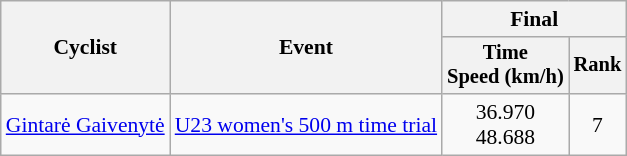<table class="wikitable" style="font-size:90%">
<tr>
<th rowspan="2">Cyclist</th>
<th rowspan="2">Event</th>
<th colspan=2>Final</th>
</tr>
<tr style="font-size:95%">
<th>Time<br>Speed (km/h)</th>
<th>Rank</th>
</tr>
<tr align=center>
<td align=left><a href='#'>Gintarė Gaivenytė</a></td>
<td align=left><a href='#'>U23 women's 500 m time trial</a></td>
<td>36.970<br>48.688</td>
<td>7</td>
</tr>
</table>
